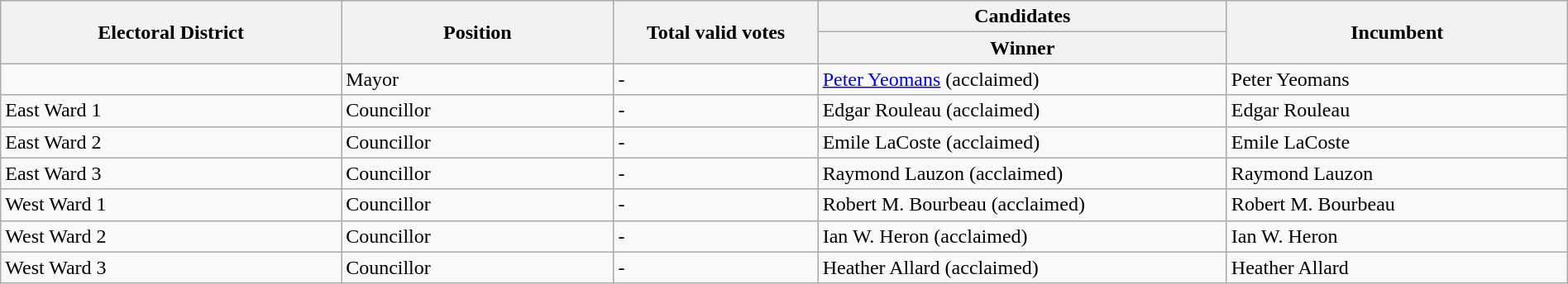<table class="wikitable" width="100%">
<tr>
<th width=10% rowspan=2>Electoral District</th>
<th width=8% rowspan=2>Position</th>
<th width=6% rowspan=2>Total valid votes</th>
<th colspan=1>Candidates</th>
<th width=10% rowspan=2>Incumbent</th>
</tr>
<tr>
<th width=12% >Winner</th>
</tr>
<tr>
<td></td>
<td>Mayor</td>
<td>-</td>
<td><a href='#'>Peter Yeomans</a> (acclaimed)</td>
<td>Peter Yeomans</td>
</tr>
<tr>
<td>East Ward 1</td>
<td>Councillor</td>
<td>-</td>
<td>Edgar Rouleau (acclaimed)</td>
<td>Edgar Rouleau</td>
</tr>
<tr>
<td>East Ward 2</td>
<td>Councillor</td>
<td>-</td>
<td>Emile LaCoste (acclaimed)</td>
<td>Emile LaCoste</td>
</tr>
<tr>
<td>East Ward 3</td>
<td>Councillor</td>
<td>-</td>
<td>Raymond Lauzon (acclaimed)</td>
<td>Raymond Lauzon</td>
</tr>
<tr>
<td>West Ward 1</td>
<td>Councillor</td>
<td>-</td>
<td>Robert M. Bourbeau (acclaimed)</td>
<td>Robert M. Bourbeau</td>
</tr>
<tr>
<td>West Ward 2</td>
<td>Councillor</td>
<td>-</td>
<td>Ian W. Heron (acclaimed)</td>
<td>Ian W. Heron</td>
</tr>
<tr>
<td>West Ward 3</td>
<td>Councillor</td>
<td>-</td>
<td>Heather Allard (acclaimed)</td>
<td>Heather Allard</td>
</tr>
</table>
